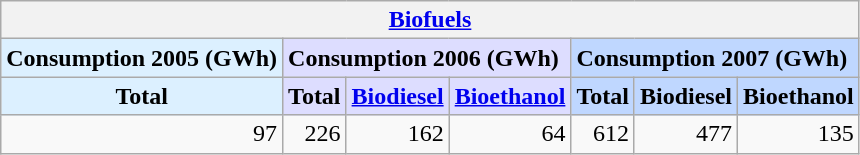<table class="wikitable" style="text-align:right">
<tr>
<th colspan="9"><a href='#'>Biofuels</a></th>
</tr>
<tr>
<th style="background:#dcf0ff; text-align:left;">Consumption 2005 (GWh)</th>
<th colspan="3" style="background:#ddf; text-align:left;">Consumption 2006 (GWh)</th>
<th colspan="3" style="background:#bfd7ff; text-align:left;">Consumption 2007 (GWh)</th>
</tr>
<tr>
<th style="background:#dcf0ff;">Total</th>
<th style="background:#ddf;">Total</th>
<th style="background:#ddf;"><a href='#'>Biodiesel</a></th>
<th style="background:#ddf;"><a href='#'>Bioethanol</a></th>
<th style="background:#bfd7ff;">Total</th>
<th style="background:#bfd7ff;">Biodiesel</th>
<th style="background:#bfd7ff;">Bioethanol</th>
</tr>
<tr>
<td>97</td>
<td>226</td>
<td>162</td>
<td>64</td>
<td>612</td>
<td>477</td>
<td>135</td>
</tr>
</table>
